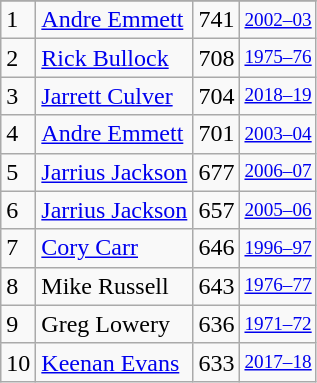<table class="wikitable">
<tr>
</tr>
<tr>
<td>1</td>
<td><a href='#'>Andre Emmett</a></td>
<td>741</td>
<td style="font-size:80%;"><a href='#'>2002–03</a></td>
</tr>
<tr>
<td>2</td>
<td><a href='#'>Rick Bullock</a></td>
<td>708</td>
<td style="font-size:80%;"><a href='#'>1975–76</a></td>
</tr>
<tr>
<td>3</td>
<td><a href='#'>Jarrett Culver</a></td>
<td>704</td>
<td style="font-size:80%;"><a href='#'>2018–19</a></td>
</tr>
<tr>
<td>4</td>
<td><a href='#'>Andre Emmett</a></td>
<td>701</td>
<td style="font-size:80%;"><a href='#'>2003–04</a></td>
</tr>
<tr>
<td>5</td>
<td><a href='#'>Jarrius Jackson</a></td>
<td>677</td>
<td style="font-size:80%;"><a href='#'>2006–07</a></td>
</tr>
<tr>
<td>6</td>
<td><a href='#'>Jarrius Jackson</a></td>
<td>657</td>
<td style="font-size:80%;"><a href='#'>2005–06</a></td>
</tr>
<tr>
<td>7</td>
<td><a href='#'>Cory Carr</a></td>
<td>646</td>
<td style="font-size:80%;"><a href='#'>1996–97</a></td>
</tr>
<tr>
<td>8</td>
<td>Mike Russell</td>
<td>643</td>
<td style="font-size:80%;"><a href='#'>1976–77</a></td>
</tr>
<tr>
<td>9</td>
<td>Greg Lowery</td>
<td>636</td>
<td style="font-size:80%;"><a href='#'>1971–72</a></td>
</tr>
<tr>
<td>10</td>
<td><a href='#'>Keenan Evans</a></td>
<td>633</td>
<td style="font-size:80%;"><a href='#'>2017–18</a></td>
</tr>
</table>
